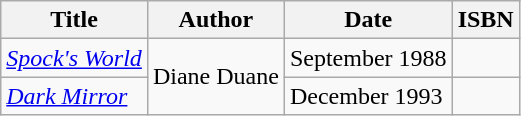<table class="wikitable">
<tr>
<th>Title</th>
<th>Author</th>
<th>Date</th>
<th>ISBN</th>
</tr>
<tr>
<td><em><a href='#'>Spock's World</a></em></td>
<td rowspan="2">Diane Duane</td>
<td>September 1988</td>
<td></td>
</tr>
<tr>
<td><em><a href='#'>Dark Mirror</a></em></td>
<td>December 1993</td>
<td></td>
</tr>
</table>
